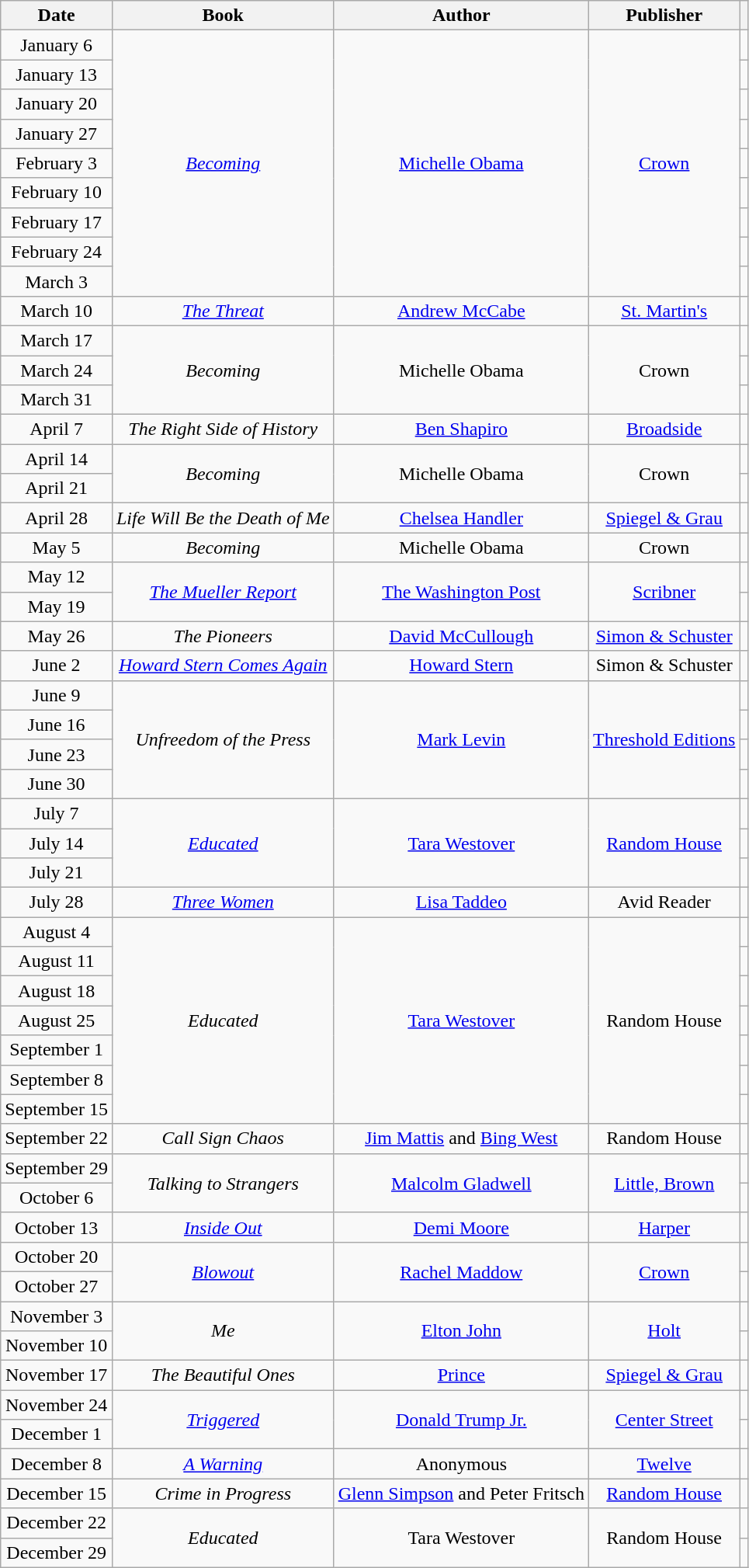<table class="wikitable" style="text-align: center">
<tr>
<th>Date</th>
<th>Book</th>
<th>Author</th>
<th>Publisher</th>
<th></th>
</tr>
<tr>
<td>January 6</td>
<td rowspan="9"><em><a href='#'>Becoming</a></em></td>
<td rowspan="9"><a href='#'>Michelle Obama</a></td>
<td rowspan="9"><a href='#'>Crown</a></td>
<td></td>
</tr>
<tr>
<td>January 13</td>
<td></td>
</tr>
<tr>
<td>January 20</td>
<td></td>
</tr>
<tr>
<td>January 27</td>
<td></td>
</tr>
<tr>
<td>February 3</td>
<td></td>
</tr>
<tr>
<td>February 10</td>
<td></td>
</tr>
<tr>
<td>February 17</td>
<td></td>
</tr>
<tr>
<td>February 24</td>
<td></td>
</tr>
<tr>
<td>March 3</td>
<td></td>
</tr>
<tr>
<td>March 10</td>
<td rowspan="1"><em><a href='#'>The Threat</a></em></td>
<td rowspan="1"><a href='#'>Andrew McCabe</a></td>
<td rowspan="1"><a href='#'>St. Martin's</a></td>
<td></td>
</tr>
<tr>
<td>March 17</td>
<td rowspan="3"><em>Becoming</em></td>
<td rowspan="3">Michelle Obama</td>
<td rowspan="3">Crown</td>
<td></td>
</tr>
<tr>
<td>March 24</td>
<td></td>
</tr>
<tr>
<td>March 31</td>
<td></td>
</tr>
<tr>
<td>April 7</td>
<td rowspan="1"><em>The Right Side of History</em></td>
<td rowspan="1"><a href='#'>Ben Shapiro</a></td>
<td rowspan="1"><a href='#'>Broadside</a></td>
<td></td>
</tr>
<tr>
<td>April 14</td>
<td rowspan="2"><em>Becoming</em></td>
<td rowspan="2">Michelle Obama</td>
<td rowspan="2">Crown</td>
<td></td>
</tr>
<tr>
<td>April 21</td>
<td></td>
</tr>
<tr>
<td>April 28</td>
<td rowspan="1"><em>Life Will Be the Death of Me</em></td>
<td rowspan="1"><a href='#'>Chelsea Handler</a></td>
<td rowspan="1"><a href='#'>Spiegel & Grau</a></td>
<td></td>
</tr>
<tr>
<td>May 5</td>
<td rowspan="1"><em>Becoming</em></td>
<td rowspan="1">Michelle Obama</td>
<td rowspan="1">Crown</td>
<td></td>
</tr>
<tr>
<td>May 12</td>
<td rowspan="2"><em><a href='#'>The Mueller Report</a></em></td>
<td rowspan="2"><a href='#'>The Washington Post</a></td>
<td rowspan="2"><a href='#'>Scribner</a></td>
<td></td>
</tr>
<tr>
<td>May 19</td>
<td></td>
</tr>
<tr>
<td>May 26</td>
<td rowspan="1"><em>The Pioneers</em></td>
<td rowspan="1"><a href='#'>David McCullough</a></td>
<td rowspan="1"><a href='#'>Simon & Schuster</a></td>
<td></td>
</tr>
<tr>
<td>June 2</td>
<td rowspan="1"><em><a href='#'>Howard Stern Comes Again</a></em></td>
<td rowspan="1"><a href='#'>Howard Stern</a></td>
<td rowspan="1">Simon & Schuster</td>
<td></td>
</tr>
<tr>
<td>June 9</td>
<td rowspan="4"><em>Unfreedom of the Press</em></td>
<td rowspan="4"><a href='#'>Mark Levin</a></td>
<td rowspan="4"><a href='#'>Threshold Editions</a></td>
<td></td>
</tr>
<tr>
<td>June 16</td>
<td></td>
</tr>
<tr>
<td>June 23</td>
<td></td>
</tr>
<tr>
<td>June 30</td>
<td></td>
</tr>
<tr>
<td>July 7</td>
<td rowspan="3"><em><a href='#'>Educated</a></em></td>
<td rowspan="3"><a href='#'>Tara Westover</a></td>
<td rowspan="3"><a href='#'>Random House</a></td>
<td></td>
</tr>
<tr>
<td>July 14</td>
<td></td>
</tr>
<tr>
<td>July 21</td>
<td></td>
</tr>
<tr>
<td>July 28</td>
<td rowspan="1"><em><a href='#'>Three Women</a></em></td>
<td rowspan="1"><a href='#'>Lisa Taddeo</a></td>
<td rowspan="1">Avid Reader</td>
<td></td>
</tr>
<tr>
<td>August 4</td>
<td rowspan="7"><em>Educated</em></td>
<td rowspan="7"><a href='#'>Tara Westover</a></td>
<td rowspan="7">Random House</td>
<td></td>
</tr>
<tr>
<td>August 11</td>
<td></td>
</tr>
<tr>
<td>August 18</td>
<td></td>
</tr>
<tr>
<td>August 25</td>
<td></td>
</tr>
<tr>
<td>September 1</td>
<td></td>
</tr>
<tr>
<td>September 8</td>
<td></td>
</tr>
<tr>
<td>September 15</td>
<td></td>
</tr>
<tr>
<td>September 22</td>
<td rowspan="1"><em>Call Sign Chaos</em></td>
<td rowspan="1"><a href='#'>Jim Mattis</a> and <a href='#'>Bing West</a></td>
<td rowspan="1">Random House</td>
<td></td>
</tr>
<tr>
<td>September 29</td>
<td rowspan="2"><em>Talking to Strangers</em></td>
<td rowspan="2"><a href='#'>Malcolm Gladwell</a></td>
<td rowspan="2"><a href='#'>Little, Brown</a></td>
<td></td>
</tr>
<tr>
<td>October 6</td>
<td></td>
</tr>
<tr>
<td>October 13</td>
<td rowspan="1"><em><a href='#'>Inside Out</a></em></td>
<td rowspan="1"><a href='#'>Demi Moore</a></td>
<td rowspan="1"><a href='#'>Harper</a></td>
<td></td>
</tr>
<tr>
<td>October 20</td>
<td rowspan="2"><em><a href='#'>Blowout</a></em></td>
<td rowspan="2"><a href='#'>Rachel Maddow</a></td>
<td rowspan="2"><a href='#'>Crown</a></td>
<td></td>
</tr>
<tr>
<td>October 27</td>
<td></td>
</tr>
<tr>
<td>November 3</td>
<td rowspan="2"><em>Me</em></td>
<td rowspan="2"><a href='#'>Elton John</a></td>
<td rowspan="2"><a href='#'>Holt</a></td>
<td></td>
</tr>
<tr>
<td>November 10</td>
<td></td>
</tr>
<tr>
<td>November 17</td>
<td rowspan="1"><em>The Beautiful Ones</em></td>
<td rowspan="1"><a href='#'>Prince</a></td>
<td rowspan="1"><a href='#'>Spiegel & Grau</a></td>
<td></td>
</tr>
<tr>
<td>November 24</td>
<td rowspan="2"><em><a href='#'>Triggered</a></em></td>
<td rowspan="2"><a href='#'>Donald Trump Jr.</a></td>
<td rowspan="2"><a href='#'>Center Street</a></td>
<td></td>
</tr>
<tr>
<td>December 1</td>
<td></td>
</tr>
<tr>
<td>December 8</td>
<td rowspan="1"><em><a href='#'>A Warning</a></em></td>
<td rowpsan="1">Anonymous</td>
<td rowspan="1"><a href='#'>Twelve</a></td>
<td></td>
</tr>
<tr>
<td>December 15</td>
<td rowspan="1"><em>Crime in Progress</em></td>
<td rowspan="1"><a href='#'>Glenn Simpson</a> and Peter Fritsch</td>
<td rowspan="1"><a href='#'>Random House</a></td>
<td></td>
</tr>
<tr>
<td>December 22</td>
<td rowspan="2"><em>Educated</em></td>
<td rowspan="2">Tara Westover</td>
<td rowspan="2">Random House</td>
<td></td>
</tr>
<tr>
<td>December 29</td>
<td></td>
</tr>
</table>
